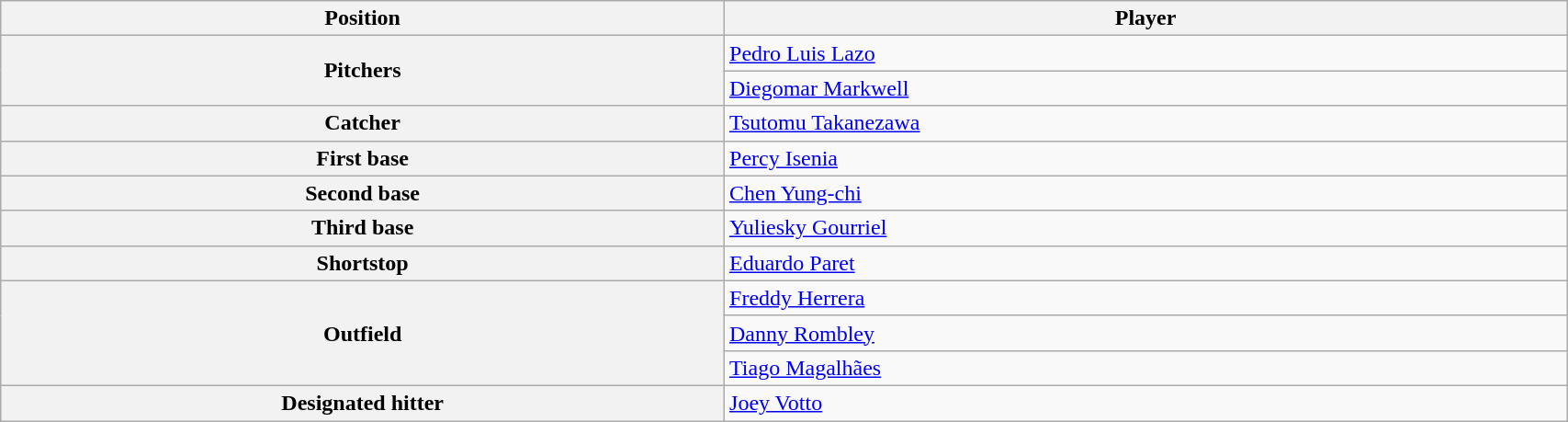<table class="wikitable" style="border-collapse:collapse; width:90%">
<tr>
<th>Position</th>
<th>Player</th>
</tr>
<tr>
<th rowspan=2>Pitchers</th>
<td> <a href='#'>Pedro Luis Lazo</a></td>
</tr>
<tr>
<td> <a href='#'>Diegomar Markwell</a></td>
</tr>
<tr>
<th>Catcher</th>
<td> <a href='#'>Tsutomu Takanezawa</a></td>
</tr>
<tr>
<th>First base</th>
<td> <a href='#'>Percy Isenia</a></td>
</tr>
<tr>
<th>Second base</th>
<td> <a href='#'>Chen Yung-chi</a></td>
</tr>
<tr>
<th>Third base</th>
<td> <a href='#'>Yuliesky Gourriel</a></td>
</tr>
<tr>
<th>Shortstop</th>
<td> <a href='#'>Eduardo Paret</a></td>
</tr>
<tr>
<th rowspan=3>Outfield</th>
<td> <a href='#'>Freddy Herrera</a></td>
</tr>
<tr>
<td> <a href='#'>Danny Rombley</a></td>
</tr>
<tr>
<td> <a href='#'>Tiago Magalhães</a></td>
</tr>
<tr>
<th>Designated hitter</th>
<td> <a href='#'>Joey Votto</a></td>
</tr>
</table>
